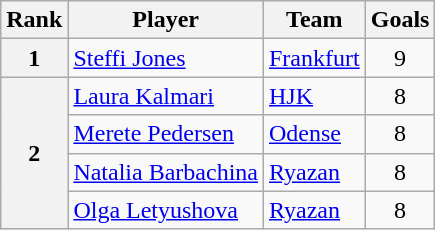<table class="wikitable">
<tr>
<th>Rank</th>
<th>Player</th>
<th>Team</th>
<th>Goals</th>
</tr>
<tr>
<th>1</th>
<td> <a href='#'>Steffi Jones</a></td>
<td><a href='#'>Frankfurt</a></td>
<td align=center>9</td>
</tr>
<tr>
<th rowspan=4>2</th>
<td> <a href='#'>Laura Kalmari</a></td>
<td><a href='#'>HJK</a></td>
<td align=center>8</td>
</tr>
<tr>
<td> <a href='#'>Merete Pedersen</a></td>
<td><a href='#'>Odense</a></td>
<td align=center>8</td>
</tr>
<tr>
<td> <a href='#'>Natalia Barbachina</a></td>
<td><a href='#'>Ryazan</a></td>
<td align=center>8</td>
</tr>
<tr>
<td> <a href='#'>Olga Letyushova</a></td>
<td><a href='#'>Ryazan</a></td>
<td align=center>8</td>
</tr>
</table>
